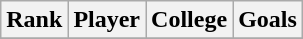<table class="wikitable" style="text-align:center">
<tr>
<th>Rank</th>
<th>Player</th>
<th>College</th>
<th>Goals</th>
</tr>
<tr>
</tr>
</table>
